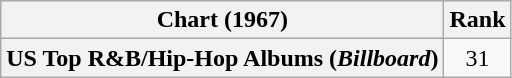<table class="wikitable sortable plainrowheaders">
<tr>
<th align="left">Chart (1967)</th>
<th style="text-align:center;">Rank</th>
</tr>
<tr>
<th scope="row">US Top R&B/Hip-Hop Albums (<em>Billboard</em>)</th>
<td style="text-align:center;">31</td>
</tr>
</table>
